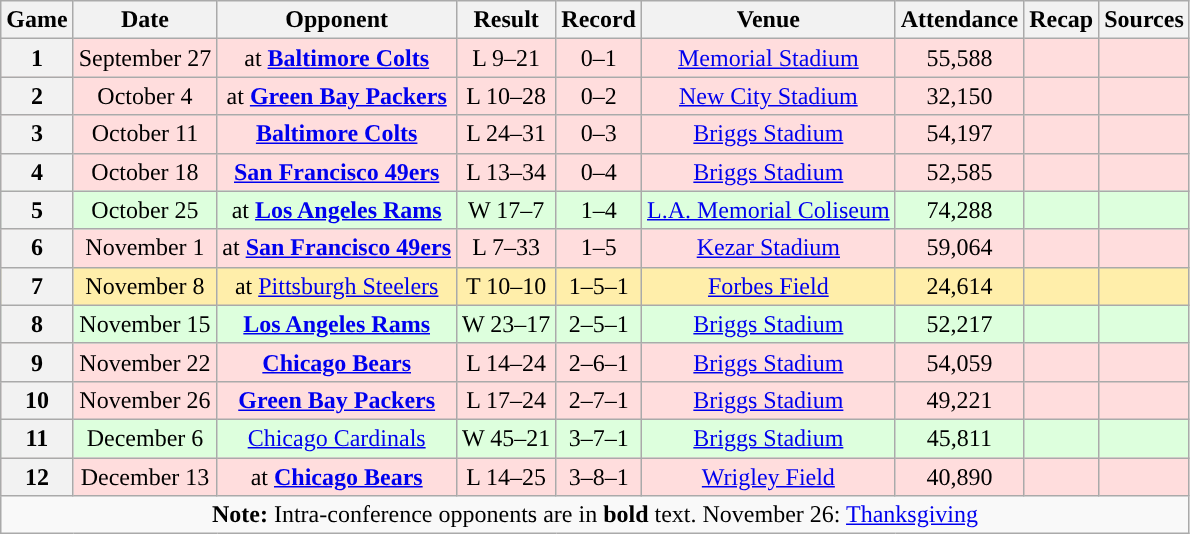<table class="wikitable" style="text-align:center">
<tr>
<th>Game</th>
<th>Date</th>
<th>Opponent</th>
<th>Result</th>
<th>Record</th>
<th>Venue</th>
<th>Attendance</th>
<th>Recap</th>
<th>Sources</th>
</tr>
<tr style="background: #ffdddd;">
<th>1</th>
<td>September 27</td>
<td>at <strong><a href='#'>Baltimore Colts</a></strong></td>
<td>L 9–21</td>
<td>0–1</td>
<td><a href='#'>Memorial Stadium</a></td>
<td>55,588</td>
<td></td>
<td></td>
</tr>
<tr style="background: #ffdddd;">
<th>2</th>
<td>October 4</td>
<td>at <strong><a href='#'>Green Bay Packers</a></strong></td>
<td>L 10–28</td>
<td>0–2</td>
<td><a href='#'>New City Stadium</a></td>
<td>32,150</td>
<td></td>
<td></td>
</tr>
<tr style="background: #ffdddd;">
<th>3</th>
<td>October 11</td>
<td><strong><a href='#'>Baltimore Colts</a></strong></td>
<td>L 24–31</td>
<td>0–3</td>
<td><a href='#'>Briggs Stadium</a></td>
<td>54,197</td>
<td></td>
<td></td>
</tr>
<tr style="background: #ffdddd;">
<th>4</th>
<td>October 18</td>
<td><strong><a href='#'>San Francisco 49ers</a></strong></td>
<td>L 13–34</td>
<td>0–4</td>
<td><a href='#'>Briggs Stadium</a></td>
<td>52,585</td>
<td></td>
<td></td>
</tr>
<tr style="background: #ddffdd;">
<th>5</th>
<td>October 25</td>
<td>at <strong><a href='#'>Los Angeles Rams</a></strong></td>
<td>W 17–7</td>
<td>1–4</td>
<td><a href='#'>L.A. Memorial Coliseum</a></td>
<td>74,288</td>
<td></td>
<td></td>
</tr>
<tr style="background: #ffdddd;">
<th>6</th>
<td>November 1</td>
<td>at <strong><a href='#'>San Francisco 49ers</a></strong></td>
<td>L 7–33</td>
<td>1–5</td>
<td><a href='#'>Kezar Stadium</a></td>
<td>59,064</td>
<td></td>
<td></td>
</tr>
<tr style="background: #ffeeaa;">
<th>7</th>
<td>November 8</td>
<td>at <a href='#'>Pittsburgh Steelers</a></td>
<td>T 10–10</td>
<td>1–5–1</td>
<td><a href='#'>Forbes Field</a></td>
<td>24,614</td>
<td></td>
<td></td>
</tr>
<tr style="background: #ddffdd;">
<th>8</th>
<td>November 15</td>
<td><strong><a href='#'>Los Angeles Rams</a></strong></td>
<td>W 23–17</td>
<td>2–5–1</td>
<td><a href='#'>Briggs Stadium</a></td>
<td>52,217</td>
<td></td>
<td></td>
</tr>
<tr style="background: #ffdddd;">
<th>9</th>
<td>November 22</td>
<td><strong><a href='#'>Chicago Bears</a></strong></td>
<td>L 14–24</td>
<td>2–6–1</td>
<td><a href='#'>Briggs Stadium</a></td>
<td>54,059</td>
<td></td>
<td></td>
</tr>
<tr style="background: #ffdddd;">
<th>10</th>
<td>November 26</td>
<td><strong><a href='#'>Green Bay Packers</a></strong></td>
<td>L 17–24</td>
<td>2–7–1</td>
<td><a href='#'>Briggs Stadium</a></td>
<td>49,221</td>
<td></td>
<td></td>
</tr>
<tr style="background: #ddffdd;">
<th>11</th>
<td>December 6</td>
<td><a href='#'>Chicago Cardinals</a></td>
<td>W 45–21</td>
<td>3–7–1</td>
<td><a href='#'>Briggs Stadium</a></td>
<td>45,811</td>
<td></td>
<td></td>
</tr>
<tr style="background: #ffdddd;">
<th>12</th>
<td>December 13</td>
<td>at <strong><a href='#'>Chicago Bears</a></strong></td>
<td>L 14–25</td>
<td>3–8–1</td>
<td><a href='#'>Wrigley Field</a></td>
<td>40,890</td>
<td></td>
<td></td>
</tr>
<tr>
<td colspan="10"><strong>Note:</strong> Intra-conference opponents are in <strong>bold</strong> text. November 26: <a href='#'>Thanksgiving</a></td>
</tr>
</table>
